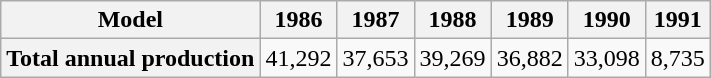<table class="wikitable" style="text-align:center">
<tr>
<th>Model</th>
<th>1986</th>
<th>1987</th>
<th>1988</th>
<th>1989</th>
<th>1990</th>
<th>1991</th>
</tr>
<tr>
<th>Total annual production</th>
<td>41,292</td>
<td>37,653</td>
<td>39,269</td>
<td>36,882</td>
<td>33,098</td>
<td>8,735</td>
</tr>
</table>
